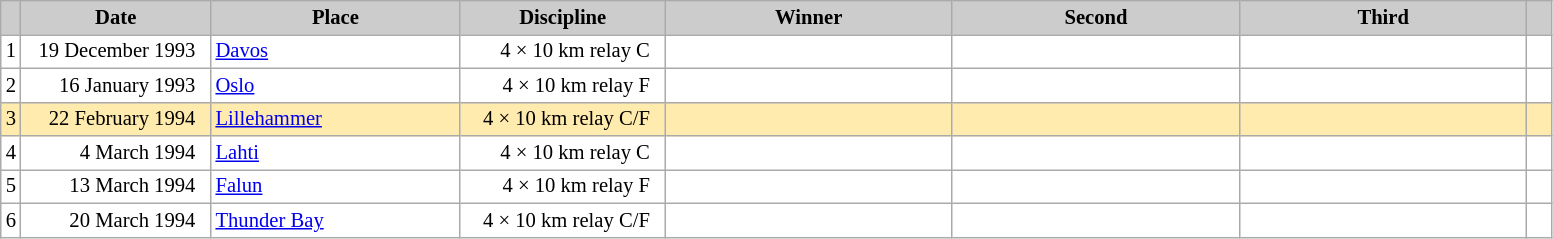<table class="wikitable plainrowheaders" style="background:#fff; font-size:86%; line-height:16px; border:grey solid 1px; border-collapse:collapse;">
<tr style="background:#ccc; text-align:center;">
<th scope="col" style="background:#ccc; width=20 px;"></th>
<th scope="col" style="background:#ccc; width:120px;">Date</th>
<th scope="col" style="background:#ccc; width:160px;">Place</th>
<th scope="col" style="background:#ccc; width:130px;">Discipline</th>
<th scope="col" style="background:#ccc; width:185px;">Winner</th>
<th scope="col" style="background:#ccc; width:185px;">Second</th>
<th scope="col" style="background:#ccc; width:185px;">Third</th>
<th scope="col" style="background:#ccc; width:10px;"></th>
</tr>
<tr>
<td align=center>1</td>
<td align=right>19 December 1993  </td>
<td> <a href='#'>Davos</a></td>
<td align=right>4 × 10 km relay C  </td>
<td></td>
<td></td>
<td></td>
<td></td>
</tr>
<tr>
<td align=center>2</td>
<td align=right>16 January 1993  </td>
<td> <a href='#'>Oslo</a></td>
<td align=right>4 × 10 km relay F  </td>
<td></td>
<td></td>
<td></td>
<td></td>
</tr>
<tr style="background:#FFEBAD">
<td align=center>3</td>
<td align=right>22 February 1994  </td>
<td> <a href='#'>Lillehammer</a></td>
<td align=right>4 × 10 km relay C/F  </td>
<td></td>
<td></td>
<td></td>
<td> </td>
</tr>
<tr>
<td align=center>4</td>
<td align=right>4 March 1994  </td>
<td> <a href='#'>Lahti</a></td>
<td align=right>4 × 10 km relay C  </td>
<td></td>
<td></td>
<td></td>
<td></td>
</tr>
<tr>
<td align=center>5</td>
<td align=right>13 March 1994  </td>
<td> <a href='#'>Falun</a></td>
<td align=right>4 × 10 km relay F  </td>
<td></td>
<td></td>
<td></td>
<td></td>
</tr>
<tr>
<td align=center>6</td>
<td align=right>20 March 1994  </td>
<td> <a href='#'>Thunder Bay</a></td>
<td align=right>4 × 10 km relay C/F  </td>
<td></td>
<td></td>
<td></td>
<td></td>
</tr>
</table>
